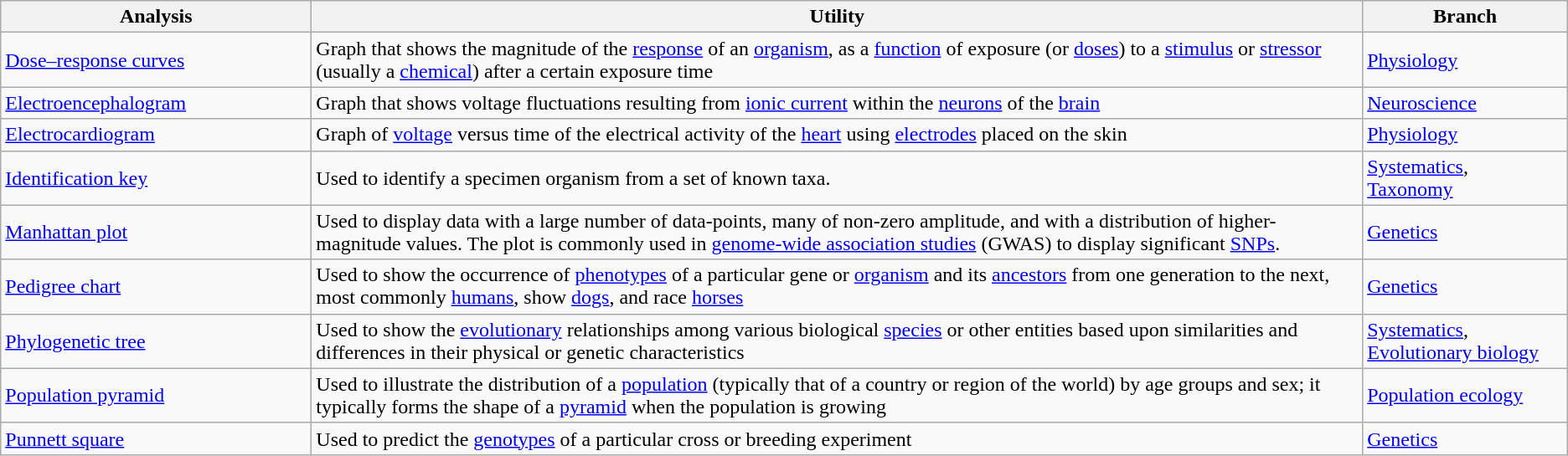<table Class="wikitable sortable">
<tr>
<th style="width:15em;">Analysis</th>
<th>Utility</th>
<th>Branch</th>
</tr>
<tr>
<td><a href='#'>Dose–response curves</a></td>
<td>Graph that shows the magnitude of the <a href='#'>response</a> of an <a href='#'>organism</a>, as a <a href='#'>function</a> of exposure (or <a href='#'>doses</a>) to a <a href='#'>stimulus</a> or <a href='#'>stressor</a> (usually a <a href='#'>chemical</a>) after a certain exposure time</td>
<td><a href='#'>Physiology</a></td>
</tr>
<tr>
<td><a href='#'>Electroencephalogram</a></td>
<td>Graph that shows voltage fluctuations resulting from <a href='#'>ionic current</a> within the <a href='#'>neurons</a> of the <a href='#'>brain</a></td>
<td><a href='#'>Neuroscience</a></td>
</tr>
<tr>
<td><a href='#'>Electrocardiogram</a></td>
<td>Graph of <a href='#'>voltage</a> versus time of the electrical activity of the <a href='#'>heart</a> using <a href='#'>electrodes</a> placed on the skin</td>
<td><a href='#'>Physiology</a></td>
</tr>
<tr>
<td><a href='#'>Identification key</a></td>
<td>Used to identify a specimen organism from a set of known taxa.</td>
<td><a href='#'>Systematics</a>,<br><a href='#'>Taxonomy</a></td>
</tr>
<tr>
<td><a href='#'>Manhattan plot</a></td>
<td>Used to display data with a large number of data-points, many of non-zero amplitude, and with a distribution of higher-magnitude values. The plot is commonly used in <a href='#'>genome-wide association studies</a> (GWAS) to display significant <a href='#'>SNPs</a>.</td>
<td><a href='#'>Genetics</a></td>
</tr>
<tr>
<td><a href='#'>Pedigree chart</a></td>
<td>Used to show the occurrence of <a href='#'>phenotypes</a> of a particular gene or <a href='#'>organism</a> and its <a href='#'>ancestors</a> from one generation to the next, most commonly <a href='#'>humans</a>, show <a href='#'>dogs</a>, and race <a href='#'>horses</a></td>
<td><a href='#'>Genetics</a></td>
</tr>
<tr>
<td><a href='#'>Phylogenetic tree</a></td>
<td>Used to show the <a href='#'>evolutionary</a> relationships among various biological <a href='#'>species</a> or other entities based upon similarities and differences in their physical or genetic characteristics</td>
<td><a href='#'>Systematics</a>, <a href='#'>Evolutionary biology</a></td>
</tr>
<tr>
<td><a href='#'>Population pyramid</a></td>
<td>Used to illustrate the distribution of a <a href='#'>population</a> (typically that of a country or region of the world) by age groups and sex; it typically forms the shape of a <a href='#'>pyramid</a> when the population is growing</td>
<td><a href='#'>Population ecology</a></td>
</tr>
<tr>
<td><a href='#'>Punnett square</a></td>
<td>Used to predict the <a href='#'>genotypes</a> of a particular cross or breeding experiment</td>
<td><a href='#'>Genetics</a></td>
</tr>
</table>
